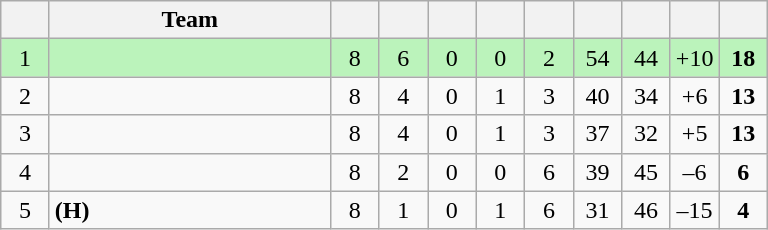<table class="wikitable" style="text-align: center; font-size: 100%;">
<tr>
<th width="25"></th>
<th width="180">Team</th>
<th width="25"></th>
<th width="25"></th>
<th width="25"></th>
<th width="25"></th>
<th width="25"></th>
<th width="25"></th>
<th width="25"></th>
<th width="25"></th>
<th width="25"></th>
</tr>
<tr style="background-color: #bbf3bb;">
<td>1</td>
<td align=left></td>
<td>8</td>
<td>6</td>
<td>0</td>
<td>0</td>
<td>2</td>
<td>54</td>
<td>44</td>
<td>+10</td>
<td><strong>18</strong></td>
</tr>
<tr>
<td>2</td>
<td align=left></td>
<td>8</td>
<td>4</td>
<td>0</td>
<td>1</td>
<td>3</td>
<td>40</td>
<td>34</td>
<td>+6</td>
<td><strong>13</strong></td>
</tr>
<tr>
<td>3</td>
<td align=left></td>
<td>8</td>
<td>4</td>
<td>0</td>
<td>1</td>
<td>3</td>
<td>37</td>
<td>32</td>
<td>+5</td>
<td><strong>13</strong></td>
</tr>
<tr>
<td>4</td>
<td align=left></td>
<td>8</td>
<td>2</td>
<td>0</td>
<td>0</td>
<td>6</td>
<td>39</td>
<td>45</td>
<td>–6</td>
<td><strong>6</strong></td>
</tr>
<tr>
<td>5</td>
<td align=left> <strong>(H)</strong></td>
<td>8</td>
<td>1</td>
<td>0</td>
<td>1</td>
<td>6</td>
<td>31</td>
<td>46</td>
<td>–15</td>
<td><strong>4</strong></td>
</tr>
</table>
